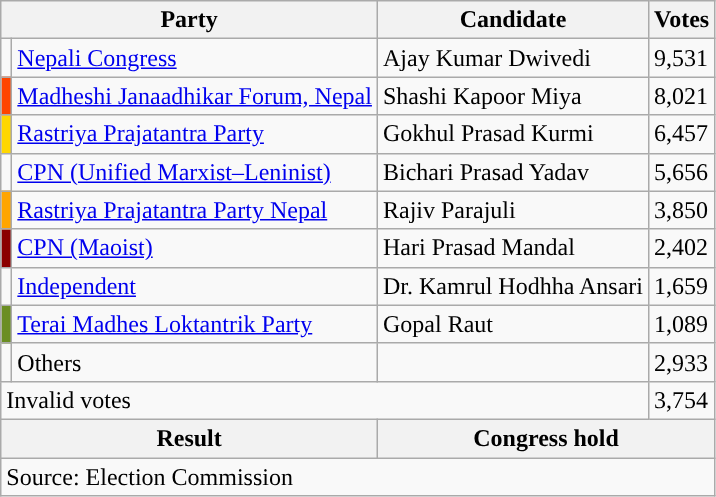<table class="wikitable">
<tr>
<th colspan="2">Party</th>
<th>Candidate</th>
<th>Votes</th>
</tr>
<tr>
<td style="background-color:"></td>
<td><a href='#'>Nepali Congress</a></td>
<td>Ajay Kumar Dwivedi</td>
<td>9,531</td>
</tr>
<tr>
<td style="background-color:orangered"></td>
<td><a href='#'>Madheshi Janaadhikar Forum, Nepal</a></td>
<td>Shashi Kapoor Miya</td>
<td>8,021</td>
</tr>
<tr>
<td style="background-color:gold"></td>
<td><a href='#'>Rastriya Prajatantra Party</a></td>
<td>Gokhul Prasad Kurmi</td>
<td>6,457</td>
</tr>
<tr>
<td style="background-color:"></td>
<td><a href='#'>CPN (Unified Marxist–Leninist)</a></td>
<td>Bichari Prasad Yadav</td>
<td>5,656</td>
</tr>
<tr>
<td style="background-color:orange"></td>
<td><a href='#'>Rastriya Prajatantra Party Nepal</a></td>
<td>Rajiv Parajuli</td>
<td>3,850</td>
</tr>
<tr>
<td style="background-color:darkred"></td>
<td><a href='#'>CPN (Maoist)</a></td>
<td>Hari Prasad Mandal</td>
<td>2,402</td>
</tr>
<tr>
<td style="background-color:"></td>
<td><a href='#'>Independent</a></td>
<td>Dr. Kamrul Hodhha Ansari</td>
<td>1,659</td>
</tr>
<tr>
<td style="background-color:olivedrab"></td>
<td><a href='#'>Terai Madhes Loktantrik Party</a></td>
<td>Gopal Raut</td>
<td>1,089</td>
</tr>
<tr>
<td></td>
<td>Others</td>
<td></td>
<td>2,933</td>
</tr>
<tr>
<td colspan="3">Invalid votes</td>
<td>3,754</td>
</tr>
<tr>
<th colspan="2">Result</th>
<th colspan="2">Congress hold</th>
</tr>
<tr>
<td colspan="4">Source: Election Commission</td>
</tr>
</table>
